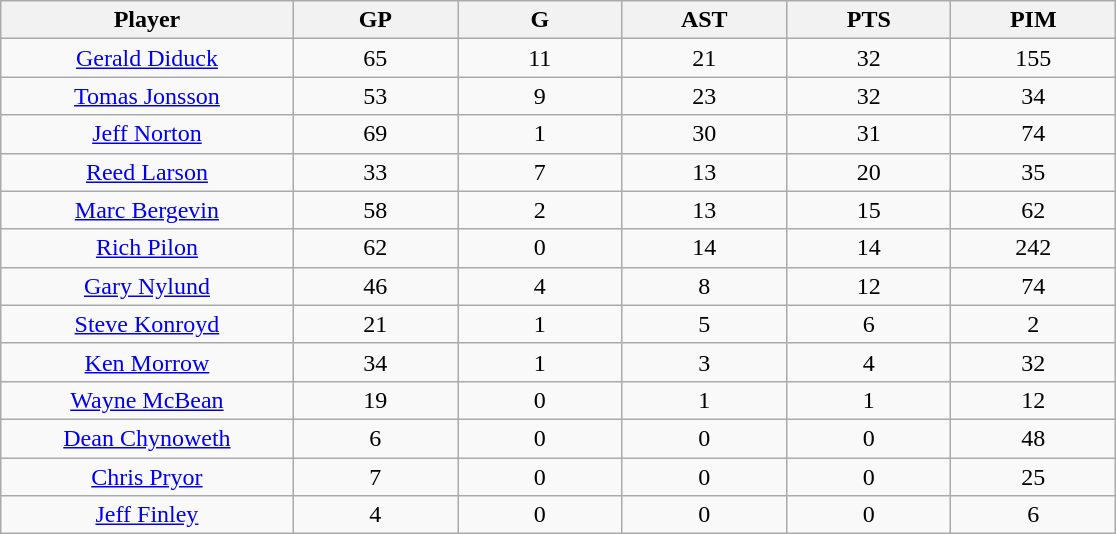<table class="wikitable sortable">
<tr>
<th bgcolor="#DDDDFF" width="16%">Player</th>
<th bgcolor="#DDDDFF" width="9%">GP</th>
<th bgcolor="#DDDDFF" width="9%">G</th>
<th bgcolor="#DDDDFF" width="9%">AST</th>
<th bgcolor="#DDDDFF" width="9%">PTS</th>
<th bgcolor="#DDDDFF" width="9%">PIM</th>
</tr>
<tr align="center">
<td><a href='#'>Gerald Diduck</a></td>
<td>65</td>
<td>11</td>
<td>21</td>
<td>32</td>
<td>155</td>
</tr>
<tr align="center">
<td><a href='#'>Tomas Jonsson</a></td>
<td>53</td>
<td>9</td>
<td>23</td>
<td>32</td>
<td>34</td>
</tr>
<tr align="center">
<td><a href='#'>Jeff Norton</a></td>
<td>69</td>
<td>1</td>
<td>30</td>
<td>31</td>
<td>74</td>
</tr>
<tr align="center">
<td><a href='#'>Reed Larson</a></td>
<td>33</td>
<td>7</td>
<td>13</td>
<td>20</td>
<td>35</td>
</tr>
<tr align="center">
<td><a href='#'>Marc Bergevin</a></td>
<td>58</td>
<td>2</td>
<td>13</td>
<td>15</td>
<td>62</td>
</tr>
<tr align="center">
<td><a href='#'>Rich Pilon</a></td>
<td>62</td>
<td>0</td>
<td>14</td>
<td>14</td>
<td>242</td>
</tr>
<tr align="center">
<td><a href='#'>Gary Nylund</a></td>
<td>46</td>
<td>4</td>
<td>8</td>
<td>12</td>
<td>74</td>
</tr>
<tr align="center">
<td><a href='#'>Steve Konroyd</a></td>
<td>21</td>
<td>1</td>
<td>5</td>
<td>6</td>
<td>2</td>
</tr>
<tr align="center">
<td><a href='#'>Ken Morrow</a></td>
<td>34</td>
<td>1</td>
<td>3</td>
<td>4</td>
<td>32</td>
</tr>
<tr align="center">
<td><a href='#'>Wayne McBean</a></td>
<td>19</td>
<td>0</td>
<td>1</td>
<td>1</td>
<td>12</td>
</tr>
<tr align="center">
<td><a href='#'>Dean Chynoweth</a></td>
<td>6</td>
<td>0</td>
<td>0</td>
<td>0</td>
<td>48</td>
</tr>
<tr align="center">
<td><a href='#'>Chris Pryor</a></td>
<td>7</td>
<td>0</td>
<td>0</td>
<td>0</td>
<td>25</td>
</tr>
<tr align="center">
<td><a href='#'>Jeff Finley</a></td>
<td>4</td>
<td>0</td>
<td>0</td>
<td>0</td>
<td>6</td>
</tr>
</table>
